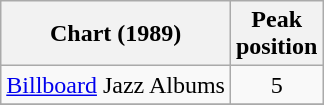<table class="wikitable">
<tr>
<th>Chart (1989)</th>
<th>Peak<br>position</th>
</tr>
<tr>
<td><a href='#'>Billboard</a> Jazz Albums</td>
<td align=center>5</td>
</tr>
<tr>
</tr>
</table>
